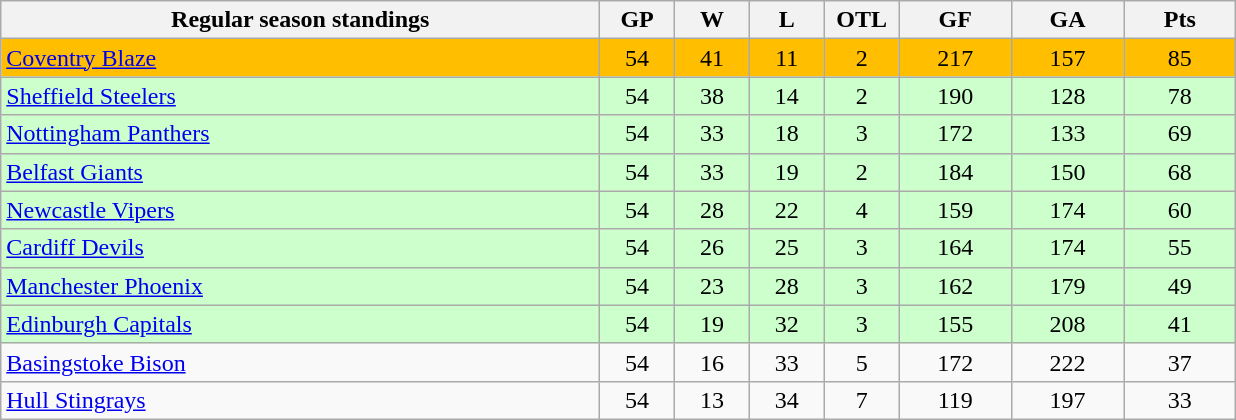<table class="wikitable">
<tr>
<th width="40%">Regular season standings</th>
<th width="5%">GP</th>
<th width="5%">W</th>
<th width="5%">L</th>
<th width="5%">OTL</th>
<th width="7.5%">GF</th>
<th width="7.5%">GA</th>
<th width="7.5%">Pts</th>
</tr>
<tr align=center bgcolor="#FFBF00">
<td align=left><a href='#'>Coventry Blaze</a></td>
<td>54</td>
<td>41</td>
<td>11</td>
<td>2</td>
<td>217</td>
<td>157</td>
<td>85</td>
</tr>
<tr align=center bgcolor="#CCFFCC">
<td align=left><a href='#'>Sheffield Steelers</a></td>
<td>54</td>
<td>38</td>
<td>14</td>
<td>2</td>
<td>190</td>
<td>128</td>
<td>78</td>
</tr>
<tr align=center bgcolor="#CCFFCC">
<td align=left><a href='#'>Nottingham Panthers</a></td>
<td>54</td>
<td>33</td>
<td>18</td>
<td>3</td>
<td>172</td>
<td>133</td>
<td>69</td>
</tr>
<tr align=center bgcolor="#CCFFCC">
<td align=left><a href='#'>Belfast Giants</a></td>
<td>54</td>
<td>33</td>
<td>19</td>
<td>2</td>
<td>184</td>
<td>150</td>
<td>68</td>
</tr>
<tr align=center bgcolor="#CCFFCC">
<td align=left><a href='#'>Newcastle Vipers</a></td>
<td>54</td>
<td>28</td>
<td>22</td>
<td>4</td>
<td>159</td>
<td>174</td>
<td>60</td>
</tr>
<tr align=center bgcolor="#CCFFCC">
<td align=left><a href='#'>Cardiff Devils</a></td>
<td>54</td>
<td>26</td>
<td>25</td>
<td>3</td>
<td>164</td>
<td>174</td>
<td>55</td>
</tr>
<tr align=center bgcolor="#CCFFCC">
<td align=left><a href='#'>Manchester Phoenix</a></td>
<td>54</td>
<td>23</td>
<td>28</td>
<td>3</td>
<td>162</td>
<td>179</td>
<td>49</td>
</tr>
<tr align=center bgcolor="#CCFFCC">
<td align=left><a href='#'>Edinburgh Capitals</a></td>
<td>54</td>
<td>19</td>
<td>32</td>
<td>3</td>
<td>155</td>
<td>208</td>
<td>41</td>
</tr>
<tr align=center>
<td align=left><a href='#'>Basingstoke Bison</a></td>
<td>54</td>
<td>16</td>
<td>33</td>
<td>5</td>
<td>172</td>
<td>222</td>
<td>37</td>
</tr>
<tr align=center>
<td align=left><a href='#'>Hull Stingrays</a></td>
<td>54</td>
<td>13</td>
<td>34</td>
<td>7</td>
<td>119</td>
<td>197</td>
<td>33</td>
</tr>
</table>
